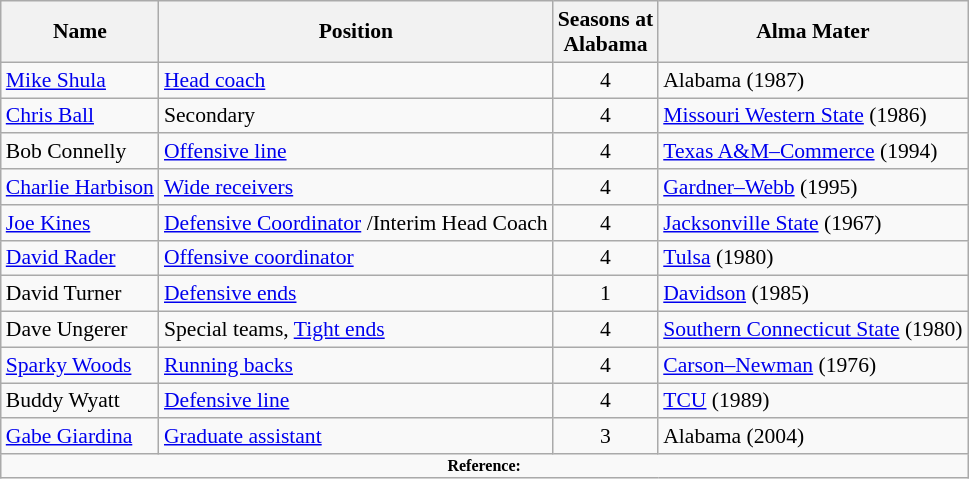<table class="wikitable" style="font-size:90%;">
<tr>
<th>Name</th>
<th>Position</th>
<th>Seasons at<br>Alabama</th>
<th>Alma Mater</th>
</tr>
<tr>
<td><a href='#'>Mike Shula</a></td>
<td><a href='#'>Head coach</a></td>
<td align=center>4</td>
<td>Alabama (1987)</td>
</tr>
<tr>
<td><a href='#'>Chris Ball</a></td>
<td>Secondary</td>
<td align=center>4</td>
<td><a href='#'>Missouri Western State</a> (1986)</td>
</tr>
<tr>
<td>Bob Connelly</td>
<td><a href='#'>Offensive line</a></td>
<td align=center>4</td>
<td><a href='#'>Texas A&M–Commerce</a> (1994)</td>
</tr>
<tr>
<td><a href='#'>Charlie Harbison</a></td>
<td><a href='#'>Wide receivers</a></td>
<td align=center>4</td>
<td><a href='#'>Gardner–Webb</a> (1995)</td>
</tr>
<tr>
<td><a href='#'>Joe Kines</a></td>
<td><a href='#'>Defensive Coordinator</a> /Interim Head Coach</td>
<td align=center>4</td>
<td><a href='#'>Jacksonville State</a> (1967)</td>
</tr>
<tr>
<td><a href='#'>David Rader</a></td>
<td><a href='#'>Offensive coordinator</a></td>
<td align=center>4</td>
<td><a href='#'>Tulsa</a> (1980)</td>
</tr>
<tr>
<td>David Turner</td>
<td><a href='#'>Defensive ends</a></td>
<td align=center>1</td>
<td><a href='#'>Davidson</a> (1985)</td>
</tr>
<tr>
<td>Dave Ungerer</td>
<td>Special teams, <a href='#'>Tight ends</a></td>
<td align=center>4</td>
<td><a href='#'>Southern Connecticut State</a> (1980)</td>
</tr>
<tr>
<td><a href='#'>Sparky Woods</a></td>
<td><a href='#'>Running backs</a></td>
<td align=center>4</td>
<td><a href='#'>Carson–Newman</a> (1976)</td>
</tr>
<tr>
<td>Buddy Wyatt</td>
<td><a href='#'>Defensive line</a></td>
<td align=center>4</td>
<td><a href='#'>TCU</a> (1989)</td>
</tr>
<tr>
<td><a href='#'>Gabe Giardina</a></td>
<td><a href='#'>Graduate assistant</a></td>
<td align=center>3</td>
<td>Alabama (2004)</td>
</tr>
<tr>
<td colspan="4"  style="font-size:8pt; text-align:center;"><strong>Reference:</strong></td>
</tr>
</table>
